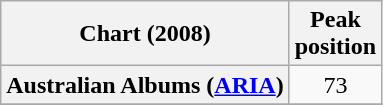<table class="wikitable sortable plainrowheaders">
<tr>
<th scope="col">Chart (2008)</th>
<th scope="col">Peak<br>position</th>
</tr>
<tr>
<th scope="row">Australian Albums (<a href='#'>ARIA</a>)</th>
<td style="text-align:center;">73</td>
</tr>
<tr>
</tr>
<tr>
</tr>
<tr>
</tr>
<tr>
</tr>
<tr>
</tr>
<tr>
</tr>
<tr>
</tr>
<tr>
</tr>
<tr>
</tr>
</table>
